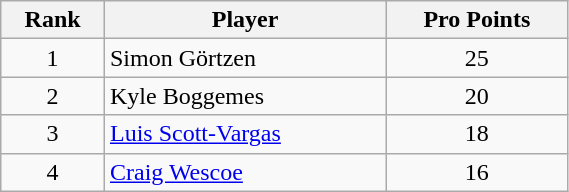<table class="wikitable" width=30%>
<tr>
<th>Rank</th>
<th>Player</th>
<th>Pro Points</th>
</tr>
<tr>
<td align=center>1</td>
<td> Simon Görtzen</td>
<td align=center>25</td>
</tr>
<tr>
<td align=center>2</td>
<td> Kyle Boggemes</td>
<td align=center>20</td>
</tr>
<tr>
<td align=center>3</td>
<td> <a href='#'>Luis Scott-Vargas</a></td>
<td align=center>18</td>
</tr>
<tr>
<td align=center>4</td>
<td> <a href='#'>Craig Wescoe</a></td>
<td align=center>16</td>
</tr>
</table>
